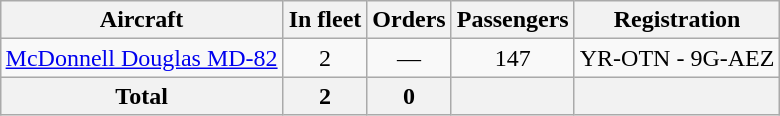<table class="wikitable" style="margin:0.5em auto">
<tr>
<th>Aircraft</th>
<th>In fleet</th>
<th>Orders</th>
<th>Passengers</th>
<th>Registration</th>
</tr>
<tr>
<td><a href='#'>McDonnell Douglas MD-82</a></td>
<td align=center>2</td>
<td align=center>—</td>
<td align=center>147</td>
<td align=center>YR-OTN - 9G-AEZ</td>
</tr>
<tr>
<th>Total</th>
<th>2</th>
<th>0</th>
<th></th>
<th></th>
</tr>
</table>
